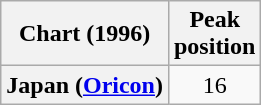<table class="wikitable sortable plainrowheaders" style="text-align:center">
<tr>
<th scope="col">Chart (1996)</th>
<th scope="col">Peak<br>position</th>
</tr>
<tr>
<th scope="row">Japan (<a href='#'>Oricon</a>)</th>
<td>16</td>
</tr>
</table>
